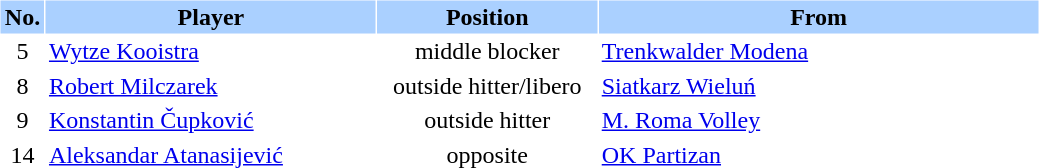<table border="0" cellspacing="1" cellpadding="2">
<tr bgcolor=#AAD0FF>
<th width=4%>No.</th>
<th width=30%>Player</th>
<th width=20%>Position</th>
<th width=40%>From</th>
</tr>
<tr>
<td align=center>5</td>
<td> <a href='#'>Wytze Kooistra</a></td>
<td align=center>middle blocker</td>
<td><a href='#'>Trenkwalder Modena</a></td>
</tr>
<tr>
<td align=center>8</td>
<td> <a href='#'>Robert Milczarek</a></td>
<td align=center>outside hitter/libero</td>
<td><a href='#'>Siatkarz Wieluń</a></td>
</tr>
<tr>
<td align=center>9</td>
<td> <a href='#'>Konstantin Čupković</a></td>
<td align=center>outside hitter</td>
<td><a href='#'>M. Roma Volley</a></td>
</tr>
<tr>
<td align=center>14</td>
<td> <a href='#'>Aleksandar Atanasijević</a></td>
<td align=center>opposite</td>
<td><a href='#'>OK Partizan</a></td>
</tr>
<tr>
</tr>
</table>
